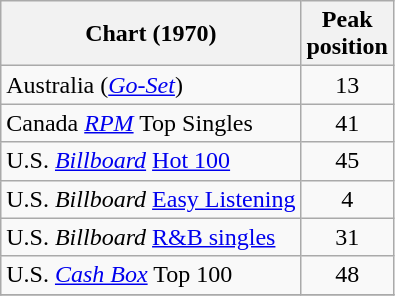<table class="wikitable sortable">
<tr>
<th>Chart (1970)</th>
<th>Peak<br>position</th>
</tr>
<tr>
<td>Australia (<em><a href='#'>Go-Set</a></em>)</td>
<td style="text-align:center;">13</td>
</tr>
<tr>
<td>Canada <em><a href='#'>RPM</a></em> Top Singles</td>
<td style="text-align:center;">41</td>
</tr>
<tr>
<td>U.S. <em><a href='#'>Billboard</a></em> <a href='#'>Hot 100</a></td>
<td style="text-align:center;">45</td>
</tr>
<tr>
<td>U.S. <em>Billboard</em> <a href='#'>Easy Listening</a></td>
<td style="text-align:center;">4</td>
</tr>
<tr>
<td>U.S. <em>Billboard</em> <a href='#'>R&B singles</a></td>
<td style="text-align:center;">31</td>
</tr>
<tr>
<td>U.S. <a href='#'><em>Cash Box</em></a> Top 100</td>
<td align="center">48</td>
</tr>
<tr>
</tr>
</table>
